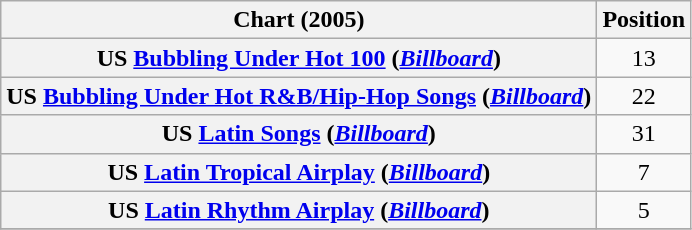<table class="wikitable plainrowheaders" style="text-align:center;">
<tr>
<th scope="col">Chart (2005)</th>
<th scope="col">Position</th>
</tr>
<tr>
<th scope="row">US <a href='#'>Bubbling Under Hot 100</a> (<em><a href='#'>Billboard</a></em>)</th>
<td style="text-align:center;">13</td>
</tr>
<tr>
<th scope="row">US <a href='#'>Bubbling Under Hot R&B/Hip-Hop Songs</a> (<em><a href='#'>Billboard</a></em>)</th>
<td style="text-align:center;">22</td>
</tr>
<tr>
<th scope="row">US <a href='#'>Latin Songs</a> (<em><a href='#'>Billboard</a></em>)</th>
<td style="text-align:center;">31</td>
</tr>
<tr>
<th scope="row">US <a href='#'>Latin Tropical Airplay</a> (<em><a href='#'>Billboard</a></em>)</th>
<td style="text-align:center;">7</td>
</tr>
<tr>
<th scope="row">US <a href='#'>Latin Rhythm Airplay</a> (<em><a href='#'>Billboard</a></em>)</th>
<td style="text-align:center;">5</td>
</tr>
<tr>
</tr>
</table>
